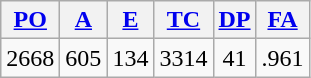<table class="wikitable">
<tr>
<th><a href='#'>PO</a></th>
<th><a href='#'>A</a></th>
<th><a href='#'>E</a></th>
<th><a href='#'>TC</a></th>
<th><a href='#'>DP</a></th>
<th><a href='#'>FA</a></th>
</tr>
<tr align=center>
<td>2668</td>
<td>605</td>
<td>134</td>
<td>3314</td>
<td>41</td>
<td>.961</td>
</tr>
</table>
